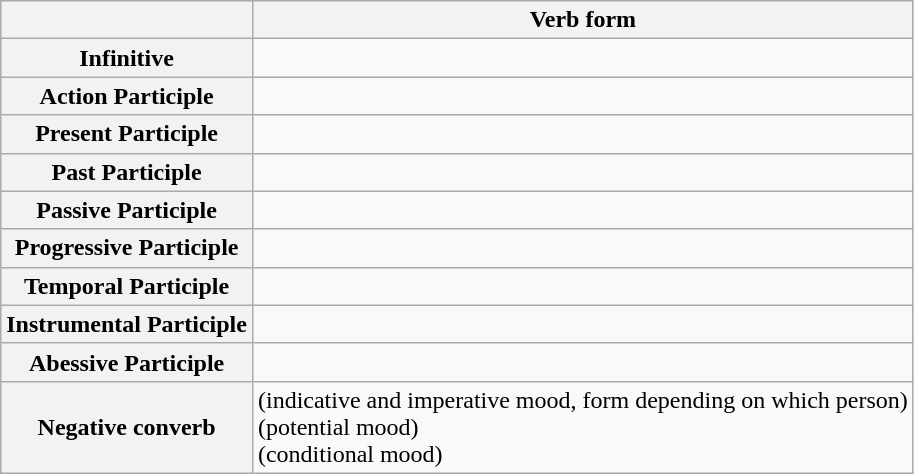<table class="wikitable">
<tr>
<th></th>
<th>Verb form</th>
</tr>
<tr>
<th>Infinitive</th>
<td></td>
</tr>
<tr>
<th>Action Participle</th>
<td></td>
</tr>
<tr>
<th>Present Participle</th>
<td></td>
</tr>
<tr>
<th>Past Participle</th>
<td></td>
</tr>
<tr>
<th>Passive Participle</th>
<td></td>
</tr>
<tr>
<th>Progressive Participle</th>
<td></td>
</tr>
<tr>
<th>Temporal Participle</th>
<td></td>
</tr>
<tr>
<th>Instrumental Participle</th>
<td></td>
</tr>
<tr>
<th>Abessive Participle</th>
<td></td>
</tr>
<tr>
<th>Negative converb</th>
<td> (indicative and imperative mood, form depending on which person)<br> (potential mood)<br> (conditional mood)</td>
</tr>
</table>
